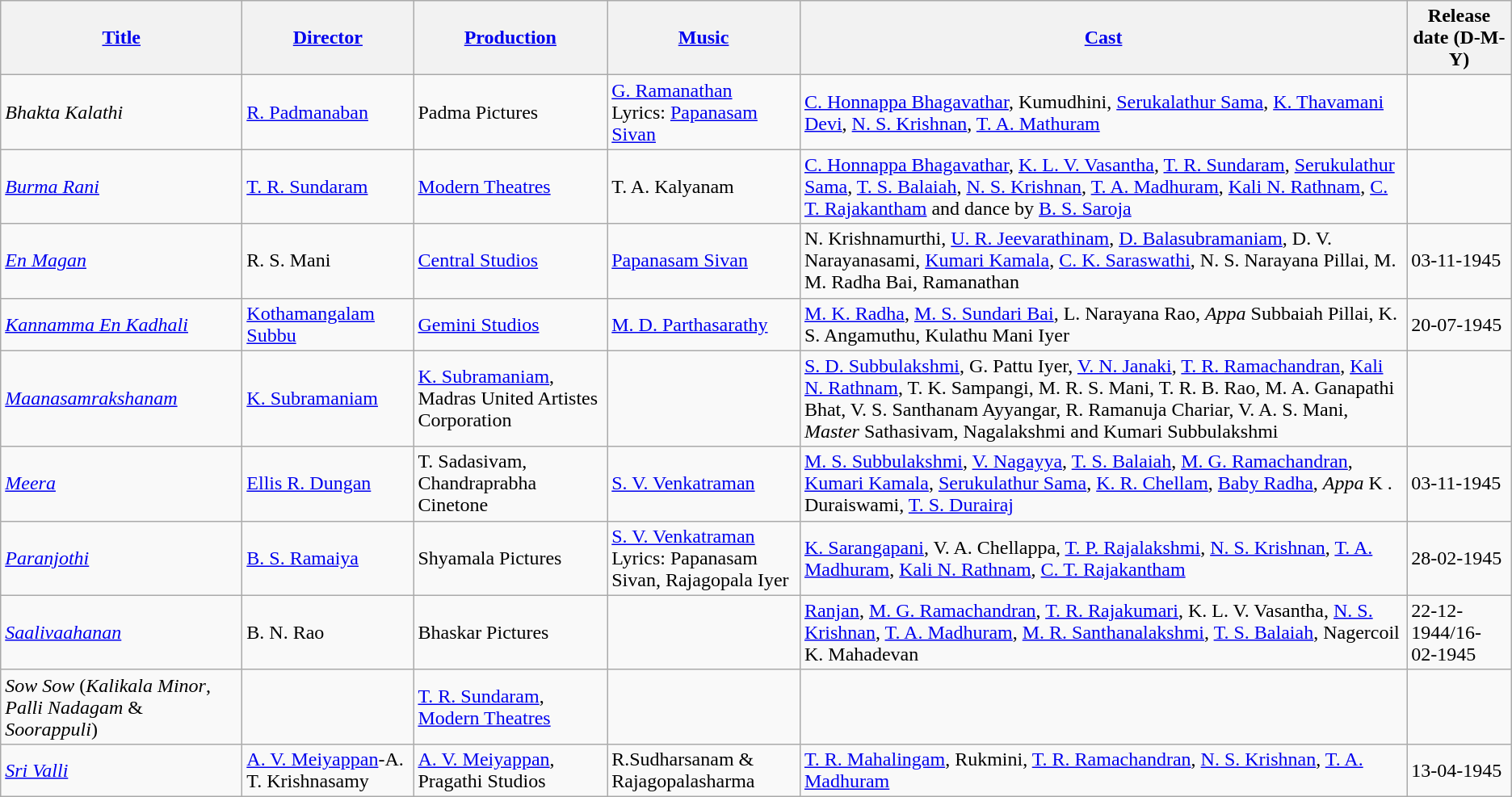<table class="wikitable">
<tr>
<th><a href='#'>Title</a></th>
<th><a href='#'>Director</a></th>
<th><a href='#'>Production</a></th>
<th><a href='#'>Music</a></th>
<th><a href='#'>Cast</a></th>
<th>Release date (D-M-Y)</th>
</tr>
<tr --->
<td><em>Bhakta Kalathi</em></td>
<td><a href='#'>R. Padmanaban</a></td>
<td>Padma Pictures</td>
<td><a href='#'>G. Ramanathan</a><br>Lyrics: <a href='#'>Papanasam Sivan</a></td>
<td><a href='#'>C. Honnappa Bhagavathar</a>, Kumudhini, <a href='#'>Serukalathur Sama</a>, <a href='#'>K. Thavamani Devi</a>, <a href='#'>N. S. Krishnan</a>, <a href='#'>T. A. Mathuram</a></td>
<td></td>
</tr>
<tr --->
<td><em><a href='#'>Burma Rani</a></em></td>
<td><a href='#'>T. R. Sundaram</a></td>
<td><a href='#'>Modern Theatres</a></td>
<td>T. A. Kalyanam</td>
<td><a href='#'>C. Honnappa Bhagavathar</a>, <a href='#'>K. L. V. Vasantha</a>, <a href='#'>T. R. Sundaram</a>, <a href='#'>Serukulathur Sama</a>, <a href='#'>T. S. Balaiah</a>, <a href='#'>N. S. Krishnan</a>, <a href='#'>T. A. Madhuram</a>, <a href='#'>Kali N. Rathnam</a>, <a href='#'>C. T. Rajakantham</a> and dance by <a href='#'>B. S. Saroja</a></td>
<td></td>
</tr>
<tr ---->
<td><em><a href='#'>En Magan</a></em></td>
<td>R. S. Mani</td>
<td><a href='#'>Central Studios</a></td>
<td><a href='#'>Papanasam Sivan</a></td>
<td>N. Krishnamurthi, <a href='#'>U. R. Jeevarathinam</a>, <a href='#'>D. Balasubramaniam</a>, D. V. Narayanasami, <a href='#'>Kumari Kamala</a>, <a href='#'>C. K. Saraswathi</a>, N. S. Narayana Pillai, M. M. Radha Bai, Ramanathan</td>
<td>03-11-1945</td>
</tr>
<tr --->
<td><em><a href='#'>Kannamma En Kadhali</a></em></td>
<td><a href='#'>Kothamangalam Subbu</a></td>
<td><a href='#'>Gemini Studios</a></td>
<td><a href='#'>M. D. Parthasarathy</a></td>
<td><a href='#'>M. K. Radha</a>, <a href='#'>M. S. Sundari Bai</a>, L. Narayana Rao, <em>Appa</em> Subbaiah Pillai, K. S. Angamuthu, Kulathu Mani Iyer</td>
<td>20-07-1945</td>
</tr>
<tr --->
<td><em><a href='#'>Maanasamrakshanam</a></em></td>
<td><a href='#'>K. Subramaniam</a></td>
<td><a href='#'>K. Subramaniam</a>, Madras United Artistes Corporation</td>
<td></td>
<td><a href='#'>S. D. Subbulakshmi</a>, G. Pattu Iyer, <a href='#'>V. N. Janaki</a>, <a href='#'>T. R. Ramachandran</a>, <a href='#'>Kali N. Rathnam</a>, T. K. Sampangi, M. R. S. Mani, T. R. B. Rao, M. A. Ganapathi Bhat, V. S. Santhanam Ayyangar, R. Ramanuja Chariar, V. A. S. Mani, <em>Master</em> Sathasivam, Nagalakshmi and Kumari Subbulakshmi</td>
<td></td>
</tr>
<tr --->
<td><em><a href='#'>Meera</a></em></td>
<td><a href='#'>Ellis R. Dungan</a></td>
<td>T. Sadasivam, Chandraprabha Cinetone</td>
<td><a href='#'>S. V. Venkatraman</a></td>
<td><a href='#'>M. S. Subbulakshmi</a>, <a href='#'>V. Nagayya</a>, <a href='#'>T. S. Balaiah</a>, <a href='#'>M. G. Ramachandran</a>, <a href='#'>Kumari Kamala</a>, <a href='#'>Serukulathur Sama</a>, <a href='#'>K. R. Chellam</a>, <a href='#'>Baby Radha</a>, <em>Appa</em> K . Duraiswami, <a href='#'>T. S. Durairaj</a></td>
<td>03-11-1945</td>
</tr>
<tr --->
<td><em><a href='#'>Paranjothi</a></em></td>
<td><a href='#'>B. S. Ramaiya</a></td>
<td>Shyamala Pictures</td>
<td><a href='#'>S. V. Venkatraman</a><br>Lyrics: Papanasam Sivan, Rajagopala Iyer</td>
<td><a href='#'>K. Sarangapani</a>, V. A. Chellappa, <a href='#'>T. P. Rajalakshmi</a>, <a href='#'>N. S. Krishnan</a>, <a href='#'>T. A. Madhuram</a>, <a href='#'>Kali N. Rathnam</a>, <a href='#'>C. T. Rajakantham</a></td>
<td>28-02-1945</td>
</tr>
<tr --->
<td><em><a href='#'>Saalivaahanan</a></em></td>
<td>B. N. Rao</td>
<td>Bhaskar Pictures</td>
<td></td>
<td><a href='#'>Ranjan</a>, <a href='#'>M. G. Ramachandran</a>, <a href='#'>T. R. Rajakumari</a>, K. L. V. Vasantha, <a href='#'>N. S. Krishnan</a>, <a href='#'>T. A. Madhuram</a>, <a href='#'>M. R. Santhanalakshmi</a>, <a href='#'>T. S. Balaiah</a>, Nagercoil K. Mahadevan</td>
<td>22-12-1944/16-02-1945</td>
</tr>
<tr --->
<td><em>Sow Sow</em> (<em>Kalikala Minor</em>, <em>Palli Nadagam</em> & <em>Soorappuli</em>)</td>
<td></td>
<td><a href='#'>T. R. Sundaram</a>, <a href='#'>Modern Theatres</a></td>
<td></td>
<td></td>
<td></td>
</tr>
<tr --->
<td><em><a href='#'>Sri Valli</a></em></td>
<td><a href='#'>A. V. Meiyappan</a>-A. T. Krishnasamy</td>
<td><a href='#'>A. V. Meiyappan</a>, Pragathi Studios</td>
<td>R.Sudharsanam & Rajagopalasharma</td>
<td><a href='#'>T. R. Mahalingam</a>, Rukmini, <a href='#'>T. R. Ramachandran</a>, <a href='#'>N. S. Krishnan</a>, <a href='#'>T. A. Madhuram</a></td>
<td>13-04-1945</td>
</tr>
</table>
